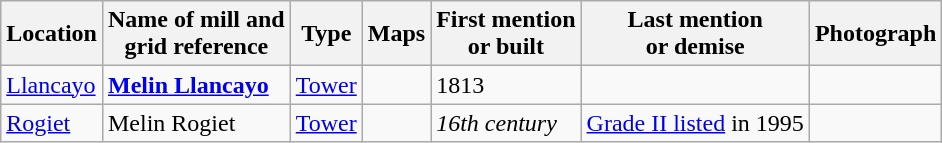<table class="wikitable">
<tr>
<th>Location</th>
<th>Name of mill and<br>grid reference</th>
<th>Type</th>
<th>Maps</th>
<th>First mention<br>or built</th>
<th>Last mention<br> or demise</th>
<th>Photograph</th>
</tr>
<tr>
<td><a href='#'>Llancayo</a></td>
<td><strong><a href='#'>Melin Llancayo</a></strong><br></td>
<td><a href='#'>Tower</a></td>
<td></td>
<td>1813</td>
<td></td>
<td></td>
</tr>
<tr>
<td><a href='#'>Rogiet</a></td>
<td>Melin Rogiet<br></td>
<td><a href='#'>Tower</a></td>
<td></td>
<td><em>16th century</em></td>
<td><a href='#'>Grade II listed</a> in 1995</td>
<td></td>
</tr>
</table>
